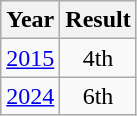<table class="wikitable" style="text-align:center">
<tr>
<th>Year</th>
<th>Result</th>
</tr>
<tr>
<td><a href='#'>2015</a></td>
<td>4th</td>
</tr>
<tr>
<td><a href='#'>2024</a></td>
<td>6th</td>
</tr>
</table>
